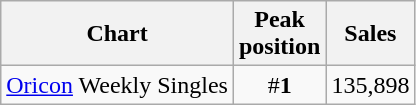<table class="wikitable">
<tr>
<th align="left">Chart</th>
<th align="center">Peak<br>position</th>
<th align="center">Sales</th>
</tr>
<tr>
<td align="left"><a href='#'>Oricon</a> Weekly Singles</td>
<td align="center">#<strong>1</strong></td>
<td align="">135,898</td>
</tr>
</table>
